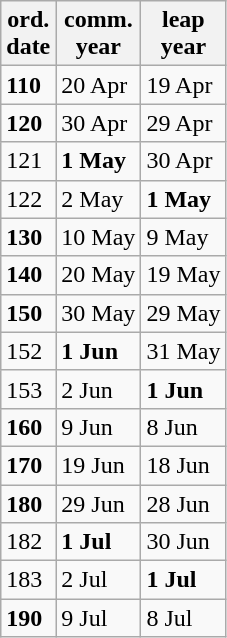<table class="wikitable" style="float:left">
<tr>
<th>ord. <br> date</th>
<th>comm. <br> year</th>
<th>leap <br> year</th>
</tr>
<tr>
<td><strong>110</strong></td>
<td>20 Apr</td>
<td>19 Apr</td>
</tr>
<tr>
<td><strong>120</strong></td>
<td>30 Apr</td>
<td>29 Apr</td>
</tr>
<tr>
<td>121</td>
<td><strong>1 May</strong></td>
<td>30 Apr</td>
</tr>
<tr>
<td>122</td>
<td>2 May</td>
<td><strong>1 May</strong></td>
</tr>
<tr>
<td><strong>130</strong></td>
<td>10 May</td>
<td>9 May</td>
</tr>
<tr>
<td><strong>140</strong></td>
<td>20 May</td>
<td>19 May</td>
</tr>
<tr>
<td><strong>150</strong></td>
<td>30 May</td>
<td>29 May</td>
</tr>
<tr>
<td>152</td>
<td><strong>1 Jun</strong></td>
<td>31 May</td>
</tr>
<tr>
<td>153</td>
<td>2 Jun</td>
<td><strong>1 Jun</strong></td>
</tr>
<tr>
<td><strong>160</strong></td>
<td>9 Jun</td>
<td>8 Jun</td>
</tr>
<tr>
<td><strong>170</strong></td>
<td>19 Jun</td>
<td>18 Jun</td>
</tr>
<tr>
<td><strong>180</strong></td>
<td>29 Jun</td>
<td>28 Jun</td>
</tr>
<tr>
<td>182</td>
<td><strong>1 Jul</strong></td>
<td>30 Jun</td>
</tr>
<tr>
<td>183</td>
<td>2 Jul</td>
<td><strong>1 Jul</strong></td>
</tr>
<tr>
<td><strong>190</strong></td>
<td>9 Jul</td>
<td>8 Jul</td>
</tr>
</table>
